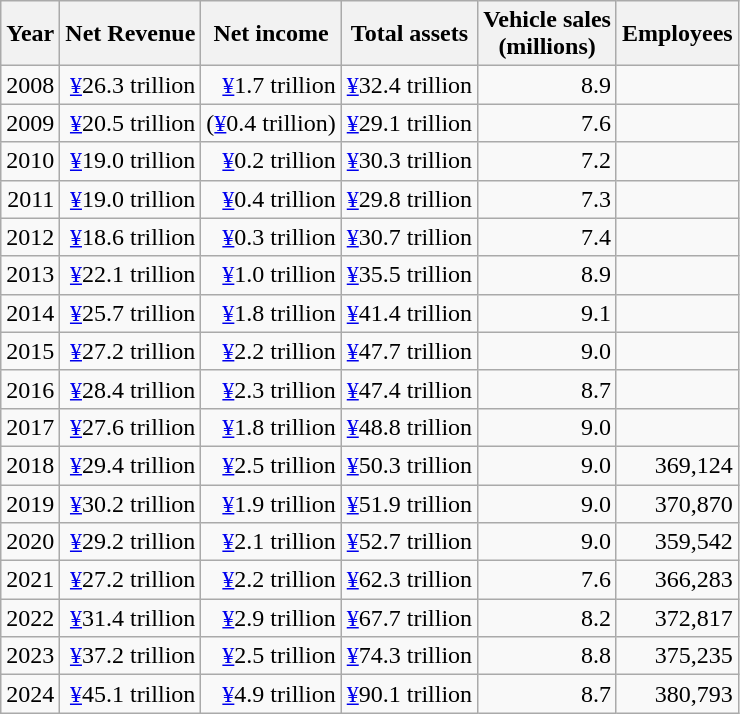<table class="wikitable float-left" style="text-align: right;">
<tr>
<th>Year</th>
<th>Net Revenue</th>
<th>Net income</th>
<th>Total assets</th>
<th>Vehicle sales<br>(millions)</th>
<th>Employees</th>
</tr>
<tr>
<td>2008</td>
<td><a href='#'>¥</a>26.3 trillion</td>
<td><a href='#'>¥</a>1.7 trillion</td>
<td><a href='#'>¥</a>32.4 trillion</td>
<td>8.9</td>
<td></td>
</tr>
<tr>
<td>2009</td>
<td><a href='#'>¥</a>20.5 trillion</td>
<td>(<a href='#'>¥</a>0.4 trillion)</td>
<td><a href='#'>¥</a>29.1 trillion</td>
<td>7.6</td>
<td></td>
</tr>
<tr>
<td>2010</td>
<td><a href='#'>¥</a>19.0 trillion</td>
<td><a href='#'>¥</a>0.2 trillion</td>
<td><a href='#'>¥</a>30.3 trillion</td>
<td>7.2</td>
<td></td>
</tr>
<tr>
<td>2011</td>
<td><a href='#'>¥</a>19.0 trillion</td>
<td><a href='#'>¥</a>0.4 trillion</td>
<td><a href='#'>¥</a>29.8 trillion</td>
<td>7.3</td>
<td></td>
</tr>
<tr>
<td>2012</td>
<td><a href='#'>¥</a>18.6 trillion</td>
<td><a href='#'>¥</a>0.3 trillion</td>
<td><a href='#'>¥</a>30.7 trillion</td>
<td>7.4</td>
<td></td>
</tr>
<tr>
<td>2013</td>
<td><a href='#'>¥</a>22.1 trillion</td>
<td><a href='#'>¥</a>1.0 trillion</td>
<td><a href='#'>¥</a>35.5 trillion</td>
<td>8.9</td>
<td></td>
</tr>
<tr>
<td>2014</td>
<td><a href='#'>¥</a>25.7 trillion</td>
<td><a href='#'>¥</a>1.8 trillion</td>
<td><a href='#'>¥</a>41.4 trillion</td>
<td>9.1</td>
<td></td>
</tr>
<tr>
<td>2015</td>
<td><a href='#'>¥</a>27.2 trillion</td>
<td><a href='#'>¥</a>2.2 trillion</td>
<td><a href='#'>¥</a>47.7 trillion</td>
<td>9.0</td>
<td></td>
</tr>
<tr>
<td>2016</td>
<td><a href='#'>¥</a>28.4 trillion</td>
<td><a href='#'>¥</a>2.3 trillion</td>
<td><a href='#'>¥</a>47.4 trillion</td>
<td>8.7</td>
<td></td>
</tr>
<tr>
<td>2017</td>
<td><a href='#'>¥</a>27.6 trillion</td>
<td><a href='#'>¥</a>1.8 trillion</td>
<td><a href='#'>¥</a>48.8 trillion</td>
<td>9.0</td>
<td></td>
</tr>
<tr>
<td>2018</td>
<td><a href='#'>¥</a>29.4 trillion</td>
<td><a href='#'>¥</a>2.5 trillion</td>
<td><a href='#'>¥</a>50.3 trillion</td>
<td>9.0</td>
<td>369,124</td>
</tr>
<tr>
<td>2019</td>
<td><a href='#'>¥</a>30.2 trillion</td>
<td><a href='#'>¥</a>1.9 trillion</td>
<td><a href='#'>¥</a>51.9 trillion</td>
<td>9.0</td>
<td>370,870</td>
</tr>
<tr>
<td>2020</td>
<td><a href='#'>¥</a>29.2 trillion</td>
<td><a href='#'>¥</a>2.1 trillion</td>
<td><a href='#'>¥</a>52.7 trillion</td>
<td>9.0</td>
<td>359,542</td>
</tr>
<tr>
<td>2021</td>
<td><a href='#'>¥</a>27.2 trillion</td>
<td><a href='#'>¥</a>2.2 trillion</td>
<td><a href='#'>¥</a>62.3 trillion</td>
<td>7.6</td>
<td>366,283</td>
</tr>
<tr>
<td>2022</td>
<td><a href='#'>¥</a>31.4 trillion</td>
<td><a href='#'>¥</a>2.9 trillion</td>
<td><a href='#'>¥</a>67.7 trillion</td>
<td>8.2</td>
<td>372,817</td>
</tr>
<tr>
<td>2023</td>
<td><a href='#'>¥</a>37.2 trillion</td>
<td><a href='#'>¥</a>2.5 trillion</td>
<td><a href='#'>¥</a>74.3 trillion</td>
<td>8.8</td>
<td>375,235</td>
</tr>
<tr>
<td>2024</td>
<td><a href='#'>¥</a>45.1 trillion</td>
<td><a href='#'>¥</a>4.9 trillion</td>
<td><a href='#'>¥</a>90.1 trillion</td>
<td>8.7</td>
<td>380,793</td>
</tr>
</table>
